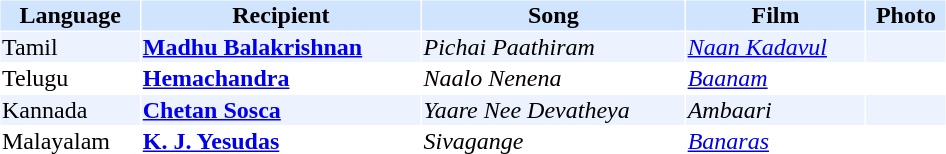<table cellspacing="1" cellpadding="1" border="0" style="width:50%;">
<tr style="background:#d1e4fd;">
<th>Language</th>
<th>Recipient</th>
<th>Song</th>
<th>Film</th>
<th>Photo</th>
</tr>
<tr style="background:#edf3fe;">
<td>Tamil</td>
<td><strong><a href='#'>Madhu Balakrishnan</a></strong></td>
<td><em>Pichai Paathiram</em></td>
<td><em><a href='#'>Naan Kadavul</a></em></td>
<td></td>
</tr>
<tr>
<td>Telugu</td>
<td><strong><a href='#'>Hemachandra</a></strong></td>
<td><em>Naalo Nenena</em></td>
<td><em><a href='#'>Baanam</a></em></td>
<td></td>
</tr>
<tr style="background:#edf3fe;">
<td>Kannada</td>
<td><strong><a href='#'>Chetan Sosca</a></strong></td>
<td><em>Yaare Nee Devatheya</em></td>
<td><em>Ambaari</em></td>
<td></td>
</tr>
<tr>
<td>Malayalam</td>
<td><strong><a href='#'>K. J. Yesudas</a></strong></td>
<td><em>Sivagange</em></td>
<td><em><a href='#'>Banaras</a></em></td>
<td></td>
</tr>
</table>
